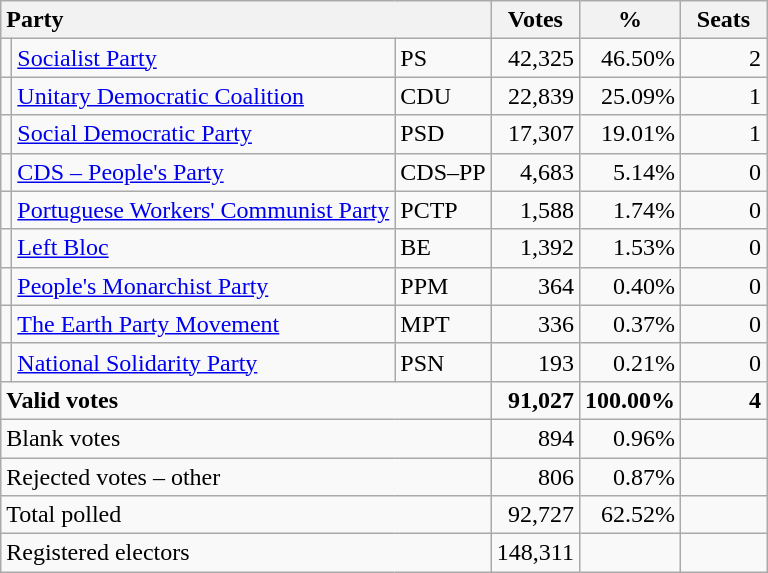<table class="wikitable" border="1" style="text-align:right;">
<tr>
<th style="text-align:left;" colspan=3>Party</th>
<th align=center width="50">Votes</th>
<th align=center width="50">%</th>
<th align=center width="50">Seats</th>
</tr>
<tr>
<td></td>
<td align=left><a href='#'>Socialist Party</a></td>
<td align=left>PS</td>
<td>42,325</td>
<td>46.50%</td>
<td>2</td>
</tr>
<tr>
<td></td>
<td align=left style="white-space: nowrap;"><a href='#'>Unitary Democratic Coalition</a></td>
<td align=left>CDU</td>
<td>22,839</td>
<td>25.09%</td>
<td>1</td>
</tr>
<tr>
<td></td>
<td align=left><a href='#'>Social Democratic Party</a></td>
<td align=left>PSD</td>
<td>17,307</td>
<td>19.01%</td>
<td>1</td>
</tr>
<tr>
<td></td>
<td align=left><a href='#'>CDS – People's Party</a></td>
<td align=left style="white-space: nowrap;">CDS–PP</td>
<td>4,683</td>
<td>5.14%</td>
<td>0</td>
</tr>
<tr>
<td></td>
<td align=left><a href='#'>Portuguese Workers' Communist Party</a></td>
<td align=left>PCTP</td>
<td>1,588</td>
<td>1.74%</td>
<td>0</td>
</tr>
<tr>
<td></td>
<td align=left><a href='#'>Left Bloc</a></td>
<td align=left>BE</td>
<td>1,392</td>
<td>1.53%</td>
<td>0</td>
</tr>
<tr>
<td></td>
<td align=left><a href='#'>People's Monarchist Party</a></td>
<td align=left>PPM</td>
<td>364</td>
<td>0.40%</td>
<td>0</td>
</tr>
<tr>
<td></td>
<td align=left><a href='#'>The Earth Party Movement</a></td>
<td align=left>MPT</td>
<td>336</td>
<td>0.37%</td>
<td>0</td>
</tr>
<tr>
<td></td>
<td align=left><a href='#'>National Solidarity Party</a></td>
<td align=left>PSN</td>
<td>193</td>
<td>0.21%</td>
<td>0</td>
</tr>
<tr style="font-weight:bold">
<td align=left colspan=3>Valid votes</td>
<td>91,027</td>
<td>100.00%</td>
<td>4</td>
</tr>
<tr>
<td align=left colspan=3>Blank votes</td>
<td>894</td>
<td>0.96%</td>
<td></td>
</tr>
<tr>
<td align=left colspan=3>Rejected votes – other</td>
<td>806</td>
<td>0.87%</td>
<td></td>
</tr>
<tr>
<td align=left colspan=3>Total polled</td>
<td>92,727</td>
<td>62.52%</td>
<td></td>
</tr>
<tr>
<td align=left colspan=3>Registered electors</td>
<td>148,311</td>
<td></td>
<td></td>
</tr>
</table>
